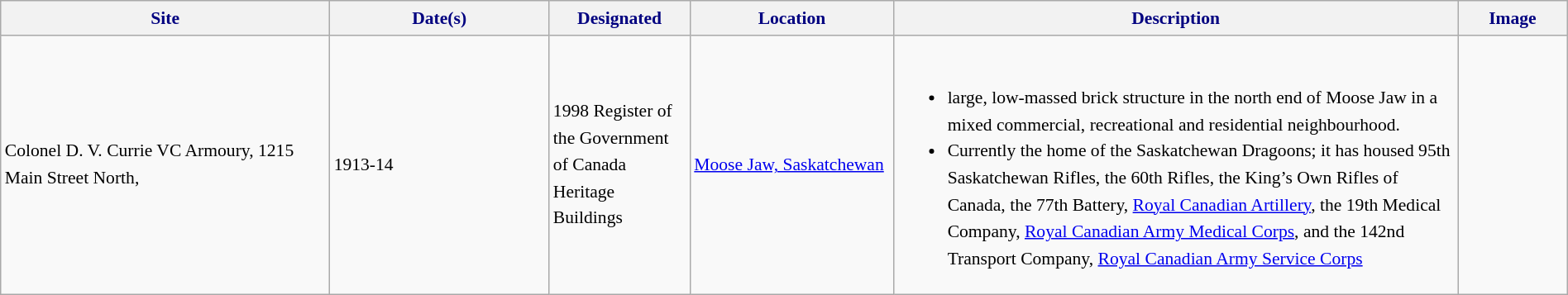<table class="wikitable sortable" style="font-size:90%;width:100%;border:0px;text-align:left;line-height:150%;">
<tr>
<th style="background: #f2f2f2; color: #000080" width="21%">Site</th>
<th style="background: #f2f2f2; color: #000080" width="14%">Date(s)</th>
<th style="background: #f2f2f2; color: #000080" width="9%">Designated</th>
<th style="background: #f2f2f2; color: #000080" width="13%">Location</th>
<th style="background: #f2f2f2; color: #000080" width="36%" class="unsortable">Description</th>
<th style="background: #f2f2f2; color: #000080" width="7%" class="unsortable">Image</th>
</tr>
<tr>
<td>Colonel D. V. Currie VC Armoury,  1215 Main Street North,</td>
<td>1913-14</td>
<td>1998 Register of the Government of Canada Heritage Buildings</td>
<td><a href='#'>Moose Jaw, Saskatchewan</a></td>
<td><br><ul><li>large, low-massed brick structure in the north end of Moose Jaw in a mixed commercial, recreational and residential neighbourhood.</li><li>Currently the home of the Saskatchewan Dragoons; it has housed 95th Saskatchewan Rifles, the 60th Rifles, the King’s Own Rifles of Canada, the 77th Battery, <a href='#'>Royal Canadian Artillery</a>, the 19th Medical Company, <a href='#'>Royal Canadian Army Medical Corps</a>, and the 142nd Transport Company, <a href='#'>Royal Canadian Army Service Corps</a></li></ul></td>
<td></td>
</tr>
<tr>
</tr>
</table>
